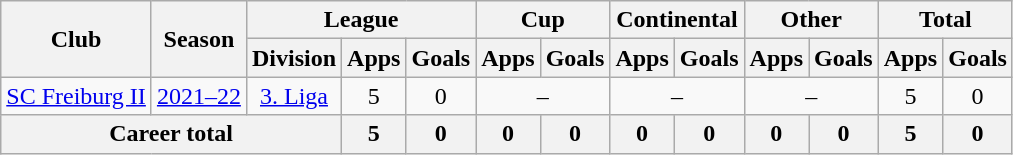<table class="wikitable" style="text-align:center">
<tr>
<th rowspan="2">Club</th>
<th rowspan="2">Season</th>
<th colspan="3">League</th>
<th colspan="2">Cup</th>
<th colspan="2">Continental</th>
<th colspan="2">Other</th>
<th colspan="2">Total</th>
</tr>
<tr>
<th>Division</th>
<th>Apps</th>
<th>Goals</th>
<th>Apps</th>
<th>Goals</th>
<th>Apps</th>
<th>Goals</th>
<th>Apps</th>
<th>Goals</th>
<th>Apps</th>
<th>Goals</th>
</tr>
<tr>
<td><a href='#'>SC Freiburg II</a></td>
<td><a href='#'>2021–22</a></td>
<td><a href='#'>3. Liga</a></td>
<td>5</td>
<td>0</td>
<td colspan="2">–</td>
<td colspan="2">–</td>
<td colspan="2">–</td>
<td>5</td>
<td>0</td>
</tr>
<tr>
<th colspan="3">Career total</th>
<th>5</th>
<th>0</th>
<th>0</th>
<th>0</th>
<th>0</th>
<th>0</th>
<th>0</th>
<th>0</th>
<th>5</th>
<th>0</th>
</tr>
</table>
